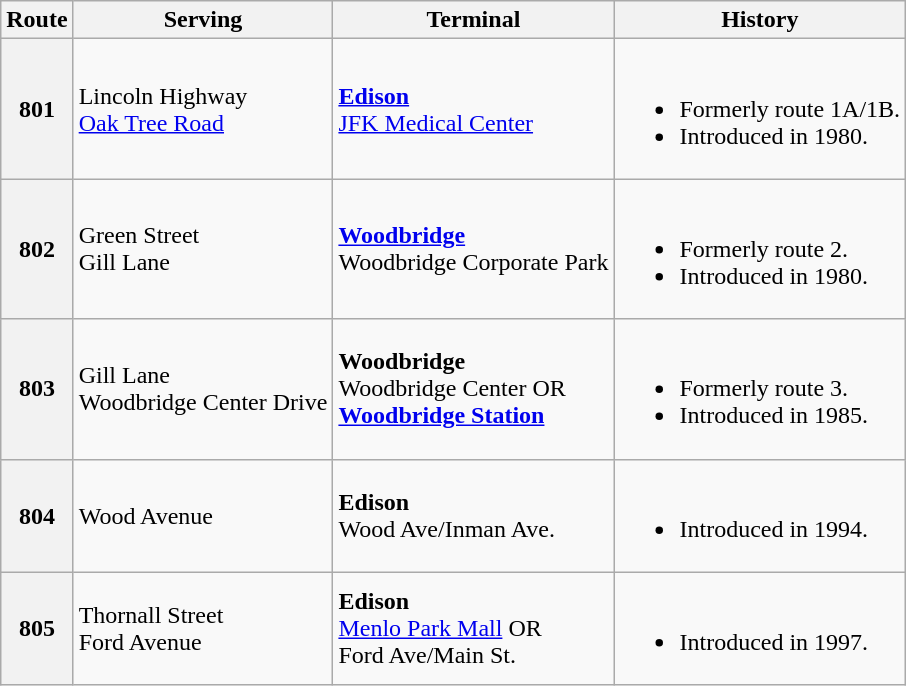<table class="wikitable">
<tr>
<th>Route</th>
<th>Serving</th>
<th>Terminal</th>
<th>History</th>
</tr>
<tr>
<th>801</th>
<td>Lincoln Highway<br><a href='#'>Oak Tree Road</a></td>
<td><strong><a href='#'>Edison</a></strong><br><a href='#'>JFK Medical Center</a></td>
<td><br><ul><li>Formerly route 1A/1B.</li><li>Introduced in 1980.</li></ul></td>
</tr>
<tr>
<th>802</th>
<td>Green Street<br>Gill Lane</td>
<td><strong><a href='#'>Woodbridge</a></strong><br>Woodbridge Corporate Park</td>
<td><br><ul><li>Formerly route 2.</li><li>Introduced in 1980.</li></ul></td>
</tr>
<tr>
<th>803</th>
<td>Gill Lane<br>Woodbridge Center Drive</td>
<td><strong>Woodbridge</strong><br>Woodbridge Center OR<br><strong><a href='#'>Woodbridge Station</a></strong></td>
<td><br><ul><li>Formerly route 3.</li><li>Introduced in 1985.</li></ul></td>
</tr>
<tr>
<th>804</th>
<td>Wood Avenue</td>
<td><strong>Edison</strong><br>Wood Ave/Inman Ave.</td>
<td><br><ul><li>Introduced in 1994.</li></ul></td>
</tr>
<tr>
<th>805</th>
<td>Thornall Street<br>Ford Avenue</td>
<td><strong>Edison</strong><br><a href='#'>Menlo Park Mall</a> OR<br>Ford Ave/Main St.</td>
<td><br><ul><li>Introduced in 1997.</li></ul></td>
</tr>
</table>
